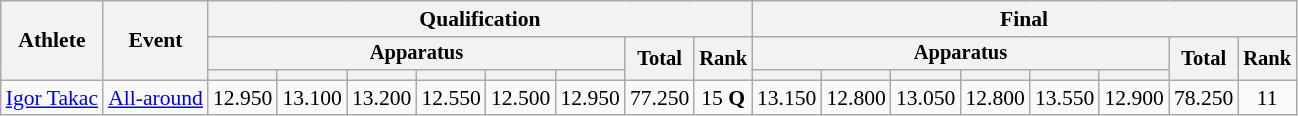<table class="wikitable" style="font-size:90%">
<tr>
<th rowspan=3>Athlete</th>
<th rowspan=3>Event</th>
<th colspan=8>Qualification</th>
<th colspan=8>Final</th>
</tr>
<tr style="font-size:95%">
<th colspan=6>Apparatus</th>
<th rowspan=2>Total</th>
<th rowspan=2>Rank</th>
<th colspan=6>Apparatus</th>
<th rowspan=2>Total</th>
<th rowspan=2>Rank</th>
</tr>
<tr style="font-size:95%">
<th></th>
<th></th>
<th></th>
<th></th>
<th></th>
<th></th>
<th></th>
<th></th>
<th></th>
<th></th>
<th></th>
<th></th>
</tr>
<tr align=center>
<td align=left><a href='#'>Igor Takac</a></td>
<td align=left><a href='#'>All-around</a></td>
<td>12.950</td>
<td>13.100</td>
<td>13.200</td>
<td>12.550</td>
<td>12.500</td>
<td>12.950</td>
<td>77.250</td>
<td>15 <strong>Q</strong></td>
<td>13.150</td>
<td>12.800</td>
<td>13.050</td>
<td>12.800</td>
<td>13.550</td>
<td>12.900</td>
<td>78.250</td>
<td>11</td>
</tr>
</table>
